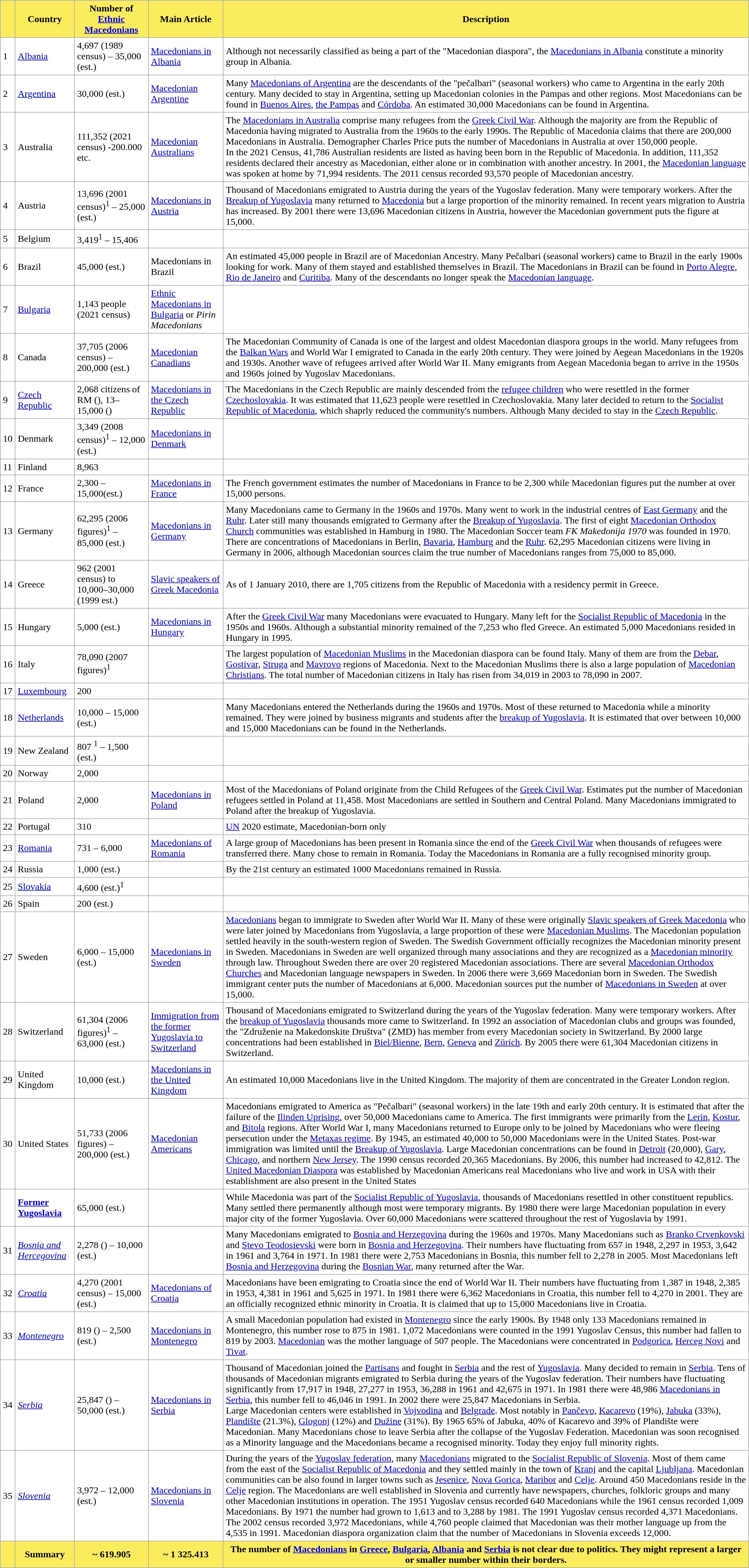<table class="sortable" border="1" cellpadding="4" cellspacing="0" style="border:1px solid #aaa; border-collapse:collapse">
<tr style="background:#fbec5d;">
<th></th>
<th><strong>Country</strong></th>
<th>Number of <strong><a href='#'>Ethnic Macedonians</a></strong></th>
<th><strong>Main Article</strong></th>
<th><strong>Description</strong></th>
</tr>
<tr>
<td>1</td>
<td> <a href='#'>Albania</a></td>
<td>4,697 (1989 census) – 35,000 (est.)</td>
<td><a href='#'>Macedonians in Albania</a></td>
<td>Although not necessarily classified as being a part of the "Macedonian diaspora", the <a href='#'>Macedonians in Albania</a> constitute a minority group in Albania.</td>
</tr>
<tr>
<td>2</td>
<td> <a href='#'>Argentina</a></td>
<td>30,000 (est.)</td>
<td><a href='#'>Macedonian Argentine</a></td>
<td>Many <a href='#'>Macedonians of Argentina</a> are the descendants of the "pečalbari" (seasonal workers) who came to Argentina in the early 20th century. Many decided to stay in Argentina, setting up Macedonian colonies in the Pampas and other regions. Most Macedonians can be found in <a href='#'>Buenos Aires</a>, <a href='#'>the Pampas</a> and <a href='#'>Córdoba</a>. An estimated 30,000 Macedonians can be found in Argentina.</td>
</tr>
<tr>
<td>3</td>
<td> Australia</td>
<td>111,352 (2021 census) -200.000 etc.</td>
<td><a href='#'>Macedonian Australians</a></td>
<td>The <a href='#'>Macedonians in Australia</a> comprise many refugees from the <a href='#'>Greek Civil War</a>. Although the majority are from the Republic of Macedonia having migrated to Australia from the 1960s to the early 1990s. The Republic of Macedonia claims that there are 200,000 Macedonians in Australia. Demographer Charles Price puts the number of Macedonians in Australia at over 150,000 people.<br>In the 2021 Census, 41,786 Australian residents are listed as having been born in the Republic of Macedonia. In addition, 111,352 residents declared their ancestry as Macedonian, either alone or in combination with another ancestry. In 2001, the <a href='#'>Macedonian language</a> was spoken at home by 71,994 residents. The 2011 census recorded 93,570 people of Macedonian ancestry.</td>
</tr>
<tr>
<td>4</td>
<td> Austria</td>
<td>13,696 (2001 census)<sup>1</sup> – 25,000 (est.)</td>
<td><a href='#'>Macedonians in Austria</a></td>
<td>Thousand of Macedonians emigrated to Austria during the years of the Yugoslav federation. Many were temporary workers. After the <a href='#'>Breakup of Yugoslavia</a> many returned to <a href='#'>Macedonia</a> but a large proportion of the minority remained. In recent years migration to Austria has increased. By 2001 there were 13,696 Macedonian citizens in Austria, however the Macedonian government puts the figure at 15,000.</td>
</tr>
<tr>
<td>5</td>
<td> Belgium</td>
<td>3,419<sup>1</sup> – 15,406</td>
<td></td>
<td></td>
</tr>
<tr>
<td>6</td>
<td> Brazil</td>
<td>45,000 (est.)</td>
<td>Macedonians in Brazil</td>
<td>An estimated 45,000 people in Brazil are of Macedonian Ancestry. Many Pečalbari (seasonal workers) came to Brazil in the early 1900s looking for work. Many of them stayed and established themselves in Brazil. The Macedonians in Brazil can be found in <a href='#'>Porto Alegre</a>, <a href='#'>Rio de Janeiro</a> and <a href='#'>Curitiba</a>. Many of the descendants no longer speak the <a href='#'>Macedonian language</a>.</td>
</tr>
<tr>
<td>7</td>
<td> <a href='#'>Bulgaria</a></td>
<td>1,143 people (2021 census)</td>
<td><a href='#'>Ethnic Macedonians in Bulgaria</a> or <em>Pirin Macedonians</em></td>
<td></td>
</tr>
<tr>
<td>8</td>
<td> Canada</td>
<td>37,705 (2006 census) – 200,000 (est.)</td>
<td><a href='#'>Macedonian Canadians</a></td>
<td>The Macedonian Community of Canada is one of the largest and oldest Macedonian diaspora groups in the world. Many refugees from the <a href='#'>Balkan Wars</a> and World War I emigrated to Canada in the early 20th century. They were joined by Aegean Macedonians in the 1920s and 1930s. Another wave of refugees arrived after World War II. Many emigrants from Aegean Macedonia began to arrive in the 1950s and 1960s joined by Yugoslav Macedonians.</td>
</tr>
<tr>
<td>9</td>
<td> <a href='#'>Czech Republic</a></td>
<td>2,068 citizens of RM (), 13–15,000 ()</td>
<td><a href='#'>Macedonians in the Czech Republic</a></td>
<td>The Macedonians in the Czech Republic are mainly descended from the <a href='#'>refugee children</a> who were resettled in the former <a href='#'>Czechoslovakia</a>. It was estimated that 11,623 people were resettled in Czechoslovakia. Many later decided to return to the <a href='#'>Socialist Republic of Macedonia</a>, which shaprly reduced the community's numbers. Although Many decided to stay in the <a href='#'>Czech Republic</a>.</td>
</tr>
<tr>
<td>10</td>
<td> Denmark</td>
<td>3,349 (2008 census)<sup>1</sup> – 12,000 (est.)</td>
<td><a href='#'>Macedonians in Denmark</a></td>
<td></td>
</tr>
<tr>
<td>11</td>
<td> Finland</td>
<td>8,963</td>
<td></td>
<td></td>
</tr>
<tr>
<td>12</td>
<td> France</td>
<td>2,300 – 15,000(est.)</td>
<td><a href='#'>Macedonians in France</a></td>
<td>The French government estimates the number of Macedonians in France to be 2,300 while Macedonian figures put the number at over 15,000 persons.</td>
</tr>
<tr>
<td>13</td>
<td> Germany</td>
<td>62,295 (2006 figures)<sup>1</sup> – 85,000 (est.)</td>
<td><a href='#'>Macedonians in Germany</a></td>
<td>Many Macedonians came to Germany in the 1960s and 1970s. Many went to work in the industrial centres of <a href='#'>East Germany</a> and the <a href='#'>Ruhr</a>. Later still many thousands emigrated to Germany after the <a href='#'>Breakup of Yugoslavia</a>. The first of eight <a href='#'>Macedonian Orthodox Church</a> communities was established in Hamburg in 1980. The Macedonian Soccer team <em>FK Makedonija 1970</em> was founded in 1970. There are concentrations of Macedonians in Berlin, <a href='#'>Bavaria</a>, <a href='#'>Hamburg</a> and the <a href='#'>Ruhr</a>. 62,295 Macedonian citizens were living in Germany in 2006, although Macedonian sources claim the true number of Macedonians ranges from 75,000 to 85,000.</td>
</tr>
<tr>
<td>14</td>
<td> Greece</td>
<td>962 (2001 census) to 10,000–30,000 (1999 est.)</td>
<td><a href='#'>Slavic speakers of Greek Macedonia</a></td>
<td>As of 1 January 2010, there are 1,705 citizens from the Republic of Macedonia with a residency permit in Greece.</td>
</tr>
<tr>
<td>15</td>
<td> Hungary</td>
<td>5,000 (est.)</td>
<td><a href='#'>Macedonians in Hungary</a></td>
<td>After the <a href='#'>Greek Civil War</a> many Macedonians were evacuated to Hungary. Many left for the <a href='#'>Socialist Republic of Macedonia</a> in the 1950s and 1960s. Although a substantial minority remained of the 7,253 who fled Greece. An estimated 5,000 Macedonians resided in Hungary in 1995.</td>
</tr>
<tr>
<td>16</td>
<td> Italy</td>
<td>78,090 (2007 figures)<sup>1</sup></td>
<td></td>
<td>The largest population of <a href='#'>Macedonian Muslims</a> in the Macedonian diaspora can be found Italy. Many of them are from the <a href='#'>Debar</a>, <a href='#'>Gostivar</a>, <a href='#'>Struga</a> and <a href='#'>Mavrovo</a> regions of Macedonia. Next to the Macedonian Muslims there is also a large population of <a href='#'>Macedonian Christians</a>. The total number of Macedonian citizens in Italy has risen from 34,019 in 2003 to 78,090 in 2007.</td>
</tr>
<tr>
<td>17</td>
<td> <a href='#'>Luxembourg</a></td>
<td>200</td>
<td></td>
<td></td>
</tr>
<tr>
<td>18</td>
<td> <a href='#'>Netherlands</a></td>
<td>10,000 – 15,000 (est.)</td>
<td></td>
<td>Many Macedonians entered the Netherlands during the 1960s and 1970s. Most of these returned to Macedonia while a minority remained. They were joined by business migrants and students after the <a href='#'>breakup of Yugoslavia</a>. It is estimated that over between 10,000 and 15,000 Macedonians can be found in the Netherlands.</td>
</tr>
<tr>
<td>19</td>
<td> New Zealand</td>
<td>807 <sup>1</sup> – 1,500 (est.)</td>
<td></td>
<td></td>
</tr>
<tr>
<td>20</td>
<td> Norway</td>
<td>2,000</td>
<td></td>
<td></td>
</tr>
<tr>
<td>21</td>
<td> Poland</td>
<td>2,000</td>
<td><a href='#'>Macedonians in Poland</a></td>
<td>Most of the Macedonians of Poland originate from the Child Refugees of the <a href='#'>Greek Civil War</a>. Estimates put the number of Macedonian refugees settled in Poland at 11,458. Most Macedonians are settled in Southern and Central Poland. Many Macedonians immigrated to Poland after the breakup of Yugoslavia.</td>
</tr>
<tr>
<td>22</td>
<td> Portugal</td>
<td>310</td>
<td></td>
<td><a href='#'>UN</a> 2020 estimate, Macedonian-born only</td>
</tr>
<tr>
<td>23</td>
<td> <a href='#'>Romania</a></td>
<td>731 – 6,000</td>
<td><a href='#'>Macedonians of Romania</a></td>
<td>A large group of Macedonians has been present in Romania since the end of the <a href='#'>Greek Civil War</a> when thousands of refugees were transferred there. Many chose to remain in Romania. Today the Macedonians in Romania are a fully recognised minority group.</td>
</tr>
<tr>
<td>24</td>
<td> Russia</td>
<td>1,000 (est.)</td>
<td></td>
<td>By the 21st century an estimated 1000 Macedonians remained in Russia.</td>
</tr>
<tr>
<td>25</td>
<td> <a href='#'>Slovakia</a></td>
<td>4,600 (est.)<sup>1</sup></td>
<td></td>
<td></td>
</tr>
<tr>
<td>26</td>
<td> Spain</td>
<td>200 (est.)</td>
<td></td>
<td></td>
</tr>
<tr>
<td>27</td>
<td> Sweden</td>
<td>6,000 – 15,000 (est.)</td>
<td><a href='#'>Macedonians in Sweden</a></td>
<td><a href='#'>Macedonians</a> began to immigrate to Sweden after World War II. Many of these were originally <a href='#'>Slavic speakers of Greek Macedonia</a> who were later joined by Macedonians from Yugoslavia, a large proportion of these were <a href='#'>Macedonian Muslims</a>. The Macedonian population settled heavily in the south-western region of Sweden. The Swedish Government officially recognizes the Macedonian minority present in Sweden. Macedonians in Sweden are well organized through many associations and they are recognized as a <a href='#'>Macedonian minority</a> through law. Throughout Sweden there are over 20 registered Macedonian associations. There are several <a href='#'>Macedonian Orthodox Churches</a> and Macedonian language newspapers in Sweden. In 2006 there were 3,669 Macedonian born in Sweden. The Swedish immigrant center puts the number of Macedonians at 6,000. Macedonian sources put the number of <a href='#'>Macedonians in Sweden</a> at over 15,000.</td>
</tr>
<tr>
<td>28</td>
<td> Switzerland</td>
<td>61,304 (2006 figures)<sup>1</sup> – 63,000 (est.)</td>
<td><a href='#'>Immigration from the former Yugoslavia to Switzerland</a></td>
<td>Thousand of Macedonians emigrated to Switzerland during the years of the Yugoslav federation. Many were temporary workers. After the <a href='#'>breakup of Yugoslavia</a> thousands more came to Switzerland. In 1992 an association of Macedonian clubs and groups was founded, the "Združenie na Makedonskite Društva" (ZMD) has member from every Macedonian society in Switzerland. By 2000 large concentrations had been established in <a href='#'>Biel/Bienne</a>, <a href='#'>Bern</a>, <a href='#'>Geneva</a> and <a href='#'>Zürich</a>. By 2005 there were 61,304 Macedonian citizens in Switzerland.</td>
</tr>
<tr>
<td>29</td>
<td> United Kingdom</td>
<td>10,000 (est.)</td>
<td><a href='#'>Macedonians in the United Kingdom</a></td>
<td>An estimated 10,000 Macedonians live in the United Kingdom. The majority of them are concentrated in the Greater London region.</td>
</tr>
<tr>
<td>30</td>
<td> United States</td>
<td>51,733 (2006 figures) – 200,000 (est.)</td>
<td><a href='#'>Macedonian Americans</a></td>
<td>Macedonians emigrated to America as "Pečalbari" (seasonal workers) in the late 19th and early 20th century. It is estimated that after the failure of the <a href='#'>Ilinden Uprising</a>, over 50,000 Macedonians came to America. The first immigrants were primarily from the <a href='#'>Lerin</a>, <a href='#'>Kostur</a>, and <a href='#'>Bitola</a> regions. After World War I, many Macedonians returned to Europe only to be joined by Macedonians who were fleeing persecution under the <a href='#'>Metaxas regime</a>. By 1945, an estimated 40,000 to 50,000 Macedonians were in the United States. Post-war immigration was limited until the <a href='#'>Breakup of Yugoslavia</a>. Large Macedonian concentrations can be found in <a href='#'>Detroit</a> (20,000), <a href='#'>Gary</a>, <a href='#'>Chicago</a>, and northern <a href='#'>New Jersey</a>. The 1990 census recorded 20,365 Macedonians. By 2006, this number had increased to 42,812. The <a href='#'>United Macedonian Diaspora</a> was established by Macedonian Americans real Macedonians who live and work in USA with their establishment  are also present in the United States <br></td>
</tr>
<tr>
<td></td>
<td> <strong><a href='#'>Former Yugoslavia</a></strong></td>
<td>65,000 (est.)</td>
<td></td>
<td>While Macedonia was part of the <a href='#'>Socialist Republic of Yugoslavia</a>, thousands of Macedonians resettled in other constituent republics. Many settled there permanently although most were temporary migrants. By 1980 there were large Macedonian population in every major city of the former Yugoslavia. Over 60,000 Macedonians were scattered throughout the rest of Yugoslavia by 1991.</td>
</tr>
<tr>
<td>31</td>
<td> <em><a href='#'>Bosnia and Hercegovina</a></em></td>
<td>2,278 () – 10,000 (est.)</td>
<td></td>
<td>Many Macedonians emigrated to <a href='#'>Bosnia and Herzegovina</a> during the 1960s and 1970s. Many Macedonians such as <a href='#'>Branko Crvenkovski</a> and <a href='#'>Stevo Teodosievski</a> were born in <a href='#'>Bosnia and Herzegovina</a>. Their numbers have fluctuating from 657 in 1948, 2,297 in 1953, 3,642 in 1961 and 3,764 in 1971. In 1981 there were 2,753 Macedonians in Bosnia, this number fell to 2,278 in 2005. Most Macedonians left <a href='#'>Bosnia and Herzegovina</a> during the <a href='#'>Bosnian War</a>, many returned after the War.</td>
</tr>
<tr>
<td>32</td>
<td> <em><a href='#'>Croatia</a></em></td>
<td>4,270 (2001 census) – 15,000 (est.)</td>
<td><a href='#'>Macedonians of Croatia</a></td>
<td>Macedonians have been emigrating to Croatia since the end of World War II. Their numbers have fluctuating from 1,387 in 1948, 2,385 in 1953, 4,381 in 1961 and 5,625 in 1971. In 1981 there were 6,362 Macedonians in Croatia, this number fell to 4,270 in 2001. They are an officially recognized ethnic minority in Croatia. It is claimed that up to 15,000 Macedonians live in Croatia.</td>
</tr>
<tr>
<td>33</td>
<td> <em><a href='#'>Montenegro</a></em></td>
<td>819 () – 2,500 (est.)</td>
<td><a href='#'>Macedonians in Montenegro</a></td>
<td>A small Macedonian population had existed in <a href='#'>Montenegro</a> since the early 1900s. By 1948 only 133 Macedonians remained in Montenegro, this number rose to 875 in 1981. 1,072 Macedonians were counted in the 1991 Yugoslav Census, this number had fallen to 819 by 2003. <a href='#'>Macedonian</a> was the mother language of 507 people. The Macedonians were concentrated in <a href='#'>Podgorica</a>, <a href='#'>Herceg Novi</a> and <a href='#'>Tivat</a>.</td>
</tr>
<tr>
<td>34</td>
<td> <em><a href='#'>Serbia</a></em></td>
<td>25,847 () – 50,000 (est.)</td>
<td><a href='#'>Macedonians in Serbia</a></td>
<td>Thousand of Macedonian joined the <a href='#'>Partisans</a> and fought in <a href='#'>Serbia</a> and the rest of <a href='#'>Yugoslavia</a>. Many decided to remain in <a href='#'>Serbia</a>. Tens of thousands of Macedonian migrants emigrated to Serbia during the years of the Yugoslav federation. Their numbers have fluctuating significantly from 17,917 in 1948, 27,277 in 1953, 36,288 in 1961 and 42,675 in 1971. In 1981 there were 48,986 <a href='#'>Macedonians in Serbia</a>, this number fell to 46,046 in 1991. In 2002 there were 25,847 Macedonians in Serbia.<br>Large Macedonian centers were established in <a href='#'>Vojvodina</a> and <a href='#'>Belgrade</a>. Most notably in <a href='#'>Pančevo</a>, <a href='#'>Kacarevo</a> (19%), <a href='#'>Jabuka</a> (33%), <a href='#'>Plandište</a> (21.3%), <a href='#'>Glogonj</a> (12%) and <a href='#'>Dužine</a> (31%). By 1965 65% of Jabuka, 40% of Kacarevo and 39% of Plandište were Macedonian. Many Macedonians chose to leave Serbia after the collapse of the Yugoslav Federation. Macedonian was soon recognised as a Minority language and the Macedonians became a recognised minority. Today they enjoy full minority rights.</td>
</tr>
<tr>
<td>35</td>
<td> <em><a href='#'>Slovenia</a></em></td>
<td>3,972 – 12,000 (est.)</td>
<td><a href='#'>Macedonians in Slovenia</a></td>
<td>During the years of the <a href='#'>Yugoslav federation</a>, many <a href='#'>Macedonians</a> migrated to the <a href='#'>Socialist Republic of Slovenia</a>. Most of them came from the east of the <a href='#'>Socialist Republic of Macedonia</a> and they settled mainly in the town of <a href='#'>Kranj</a> and the capital <a href='#'>Ljubljana</a>. Macedonian communities can be also found in larger towns such as <a href='#'>Jesenice</a>, <a href='#'>Nova Gorica</a>, <a href='#'>Maribor</a> and <a href='#'>Celje</a>. Around 450 Macedonians reside in the <a href='#'>Celje</a> region. The Macedonians are well established in Slovenia and currently have newspapers, churches, folkloric groups and many other Macedonian institutions in operation. The 1951 Yugoslav census recorded 640 Macedonians while the 1961 census recorded 1,009 Macedonians. By 1971 the number had grown to 1,613 and to 3,288 by 1981. The 1991 Yugoslav census recorded 4,371 Macedonians. The 2002 census recorded 3,972 Macedonians, while 4,760 people claimed that Macedonian was their mother language up from the 4,535 in 1991. Macedonian diaspora organization claim that the number of Macedonians in Slovenia exceeds 12,000.</td>
</tr>
<tr style="background:#fbec5d;">
<th></th>
<th><strong>Summary</strong></th>
<th><em>~</em> <strong>619.905</strong></th>
<th><em>~</em> <strong>1 325.413</strong></th>
<th>The number of <a href='#'>Macedonians</a> in <a href='#'>Greece</a>, <a href='#'>Bulgaria</a>, <a href='#'>Albania</a> and <a href='#'>Serbia</a> is not clear due to politics. They might represent a larger or smaller number within their borders.</th>
</tr>
</table>
